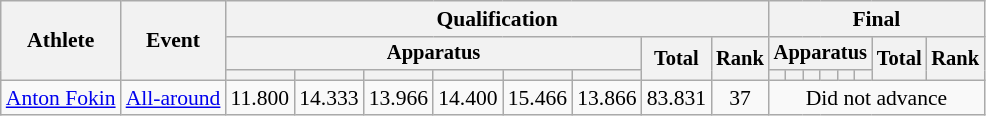<table class="wikitable" style="font-size:90%">
<tr>
<th rowspan=3>Athlete</th>
<th rowspan=3>Event</th>
<th colspan =8>Qualification</th>
<th colspan =8>Final</th>
</tr>
<tr style="font-size:95%">
<th colspan=6>Apparatus</th>
<th rowspan=2>Total</th>
<th rowspan=2>Rank</th>
<th colspan=6>Apparatus</th>
<th rowspan=2>Total</th>
<th rowspan=2>Rank</th>
</tr>
<tr style="font-size:95%">
<th></th>
<th></th>
<th></th>
<th></th>
<th></th>
<th></th>
<th></th>
<th></th>
<th></th>
<th></th>
<th></th>
<th></th>
</tr>
<tr align=center>
<td align=left><a href='#'>Anton Fokin</a></td>
<td align=left><a href='#'>All-around</a></td>
<td>11.800</td>
<td>14.333</td>
<td>13.966</td>
<td>14.400</td>
<td>15.466</td>
<td>13.866</td>
<td>83.831</td>
<td>37</td>
<td colspan=8>Did not advance</td>
</tr>
</table>
